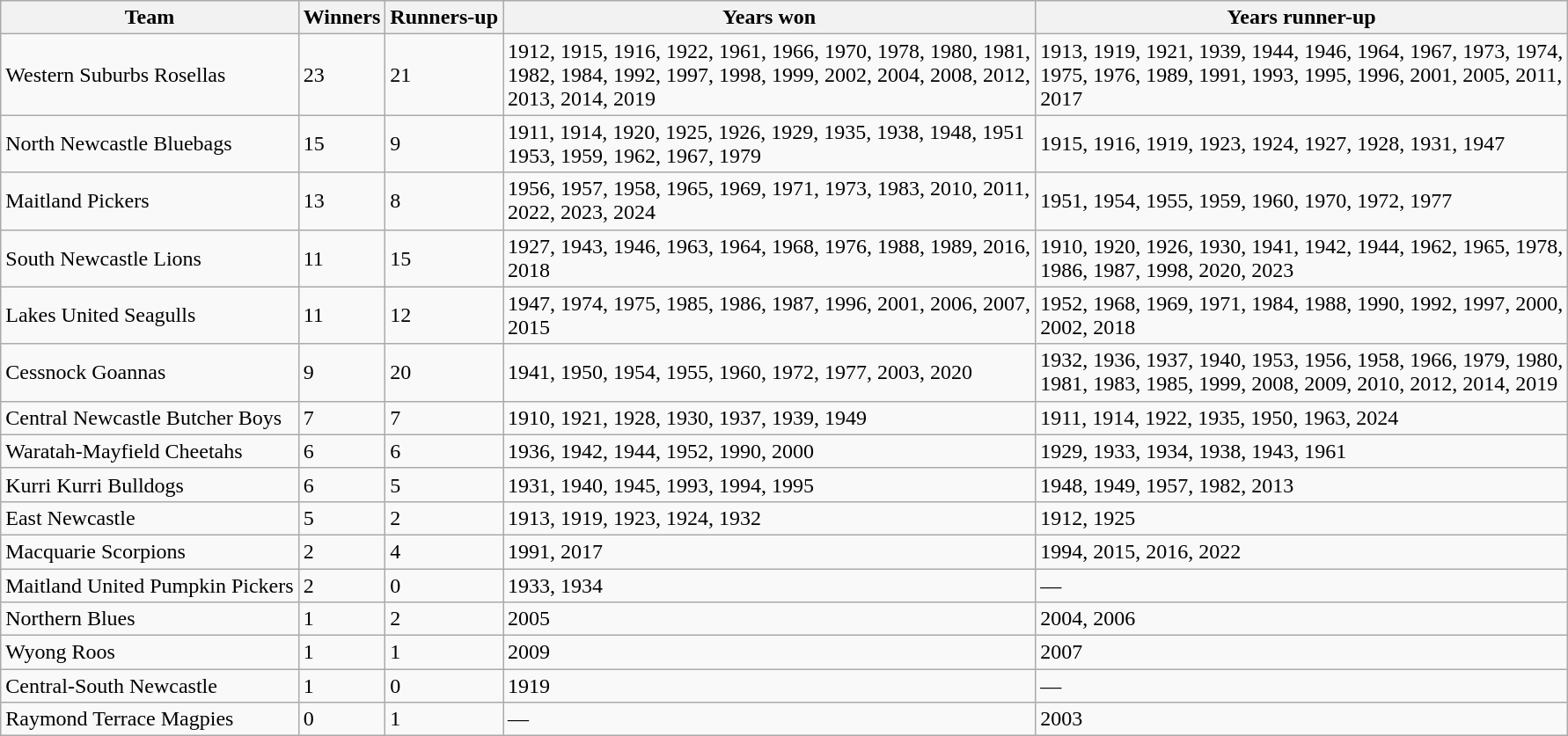<table class="wikitable sortable">
<tr>
<th>Team</th>
<th>Winners</th>
<th>Runners-up</th>
<th>Years won</th>
<th>Years runner-up</th>
</tr>
<tr>
<td> Western Suburbs Rosellas</td>
<td>23</td>
<td>21</td>
<td>1912, 1915, 1916, 1922, 1961, 1966, 1970, 1978, 1980, 1981,<br>1982, 1984, 1992, 1997, 1998, 1999, 2002, 2004, 2008, 2012,<br>2013, 2014, 2019</td>
<td>1913, 1919, 1921, 1939, 1944, 1946, 1964, 1967, 1973, 1974,<br>1975, 1976, 1989, 1991, 1993, 1995, 1996, 2001, 2005, 2011,<br>2017</td>
</tr>
<tr>
<td> North Newcastle Bluebags</td>
<td>15</td>
<td>9</td>
<td>1911, 1914, 1920, 1925, 1926, 1929, 1935, 1938, 1948, 1951<br>1953, 1959, 1962, 1967, 1979</td>
<td>1915, 1916, 1919, 1923, 1924, 1927, 1928, 1931, 1947</td>
</tr>
<tr>
<td> Maitland Pickers</td>
<td>13</td>
<td>8</td>
<td>1956, 1957, 1958, 1965, 1969, 1971, 1973, 1983, 2010, 2011,<br>2022, 2023, 2024</td>
<td>1951, 1954, 1955, 1959, 1960, 1970, 1972, 1977</td>
</tr>
<tr>
<td> South Newcastle Lions</td>
<td>11</td>
<td>15</td>
<td>1927, 1943, 1946, 1963, 1964, 1968, 1976, 1988, 1989, 2016,<br>2018</td>
<td>1910, 1920, 1926, 1930, 1941, 1942, 1944, 1962, 1965, 1978,<br>1986, 1987, 1998, 2020, 2023</td>
</tr>
<tr>
<td> Lakes United Seagulls</td>
<td>11</td>
<td>12</td>
<td>1947, 1974, 1975, 1985, 1986, 1987, 1996, 2001, 2006, 2007,<br>2015</td>
<td>1952, 1968, 1969, 1971, 1984, 1988, 1990, 1992, 1997, 2000,<br>2002, 2018</td>
</tr>
<tr>
<td> Cessnock Goannas</td>
<td>9</td>
<td>20</td>
<td>1941, 1950, 1954, 1955, 1960, 1972, 1977, 2003, 2020</td>
<td>1932, 1936, 1937, 1940, 1953, 1956, 1958, 1966, 1979, 1980,<br>1981, 1983, 1985, 1999, 2008, 2009, 2010, 2012, 2014, 2019</td>
</tr>
<tr>
<td> Central Newcastle Butcher Boys</td>
<td>7</td>
<td>7</td>
<td>1910, 1921, 1928, 1930, 1937, 1939, 1949</td>
<td>1911, 1914, 1922, 1935, 1950, 1963, 2024</td>
</tr>
<tr>
<td> Waratah-Mayfield Cheetahs</td>
<td>6</td>
<td>6</td>
<td>1936, 1942, 1944, 1952, 1990, 2000</td>
<td>1929, 1933, 1934, 1938, 1943, 1961</td>
</tr>
<tr>
<td> Kurri Kurri Bulldogs</td>
<td>6</td>
<td>5</td>
<td>1931, 1940, 1945, 1993, 1994, 1995</td>
<td>1948, 1949, 1957, 1982, 2013</td>
</tr>
<tr>
<td> East Newcastle</td>
<td>5</td>
<td>2</td>
<td>1913, 1919, 1923, 1924, 1932</td>
<td>1912, 1925</td>
</tr>
<tr>
<td> Macquarie Scorpions</td>
<td>2</td>
<td>4</td>
<td>1991, 2017</td>
<td>1994, 2015, 2016, 2022</td>
</tr>
<tr>
<td> Maitland United Pumpkin Pickers</td>
<td>2</td>
<td>0</td>
<td>1933, 1934</td>
<td>—</td>
</tr>
<tr>
<td> Northern Blues</td>
<td>1</td>
<td>2</td>
<td>2005</td>
<td>2004, 2006</td>
</tr>
<tr>
<td> Wyong Roos</td>
<td>1</td>
<td>1</td>
<td>2009</td>
<td>2007</td>
</tr>
<tr>
<td> Central-South Newcastle</td>
<td>1</td>
<td>0</td>
<td>1919</td>
<td>—</td>
</tr>
<tr>
<td> Raymond Terrace Magpies</td>
<td>0</td>
<td>1</td>
<td>—</td>
<td>2003</td>
</tr>
</table>
